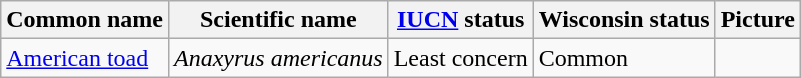<table class="wikitable">
<tr>
<th>Common name</th>
<th>Scientific name</th>
<th><a href='#'>IUCN</a> status</th>
<th>Wisconsin status</th>
<th>Picture</th>
</tr>
<tr>
<td><a href='#'>American toad</a></td>
<td><em>Anaxyrus americanus</em></td>
<td>Least concern</td>
<td>Common</td>
<td></td>
</tr>
</table>
